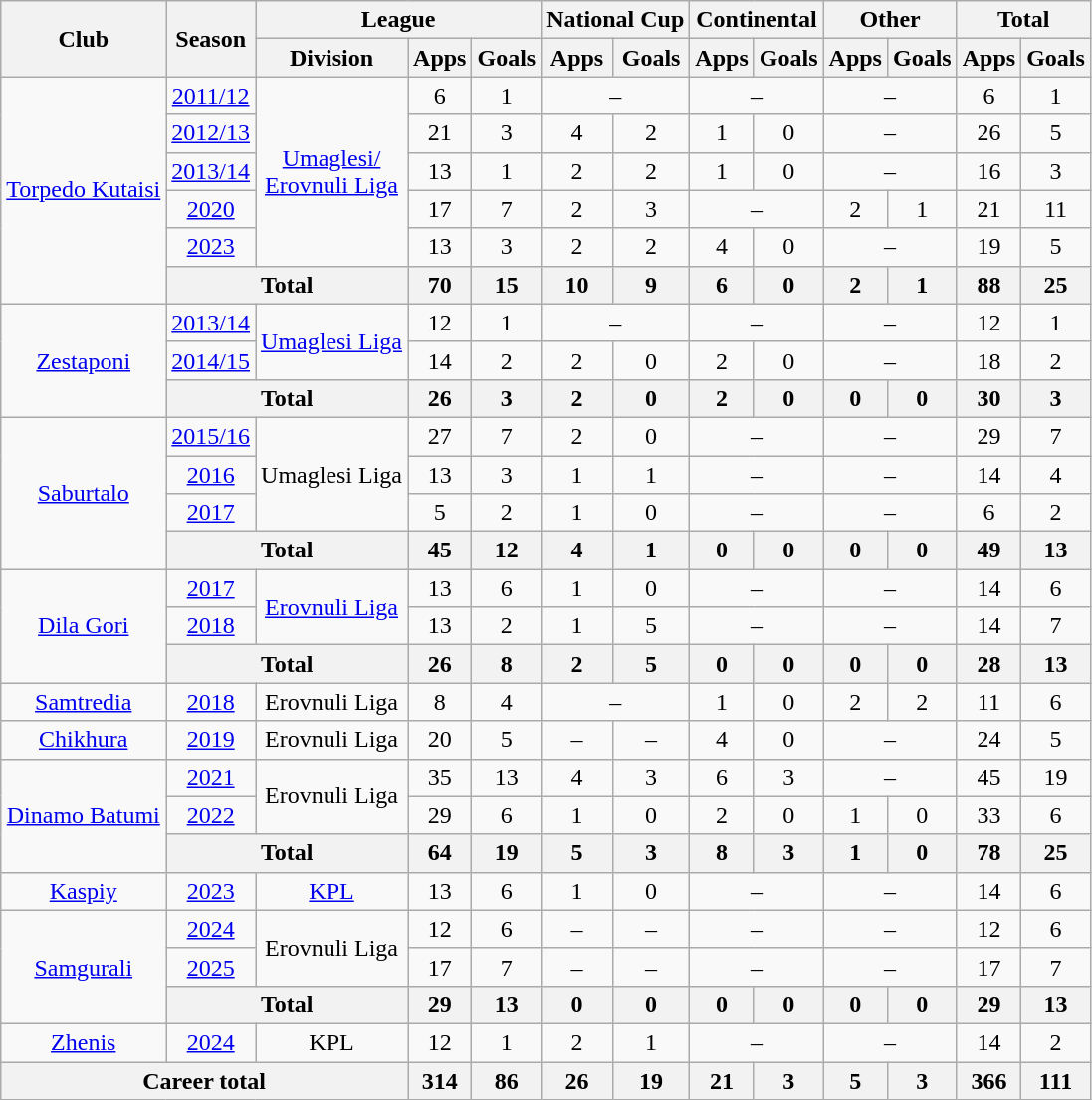<table class="wikitable" style="text-align: center;">
<tr>
<th rowspan="2">Club</th>
<th rowspan="2">Season</th>
<th colspan="3">League</th>
<th colspan="2">National Cup</th>
<th colspan="2">Continental</th>
<th colspan="2">Other</th>
<th colspan="2">Total</th>
</tr>
<tr>
<th>Division</th>
<th>Apps</th>
<th>Goals</th>
<th>Apps</th>
<th>Goals</th>
<th>Apps</th>
<th>Goals</th>
<th>Apps</th>
<th>Goals</th>
<th>Apps</th>
<th>Goals</th>
</tr>
<tr>
<td rowspan="6" valign="center"><a href='#'>Torpedo Kutaisi</a></td>
<td><a href='#'>2011/12</a></td>
<td rowspan="5"><a href='#'>Umaglesi/<br>Erovnuli Liga</a></td>
<td>6</td>
<td>1</td>
<td colspan="2">–</td>
<td colspan="2">–</td>
<td colspan="2">–</td>
<td>6</td>
<td>1</td>
</tr>
<tr>
<td><a href='#'>2012/13</a></td>
<td>21</td>
<td>3</td>
<td>4</td>
<td>2</td>
<td>1</td>
<td>0</td>
<td colspan="2">–</td>
<td>26</td>
<td>5</td>
</tr>
<tr>
<td><a href='#'>2013/14</a></td>
<td>13</td>
<td>1</td>
<td>2</td>
<td>2</td>
<td>1</td>
<td>0</td>
<td colspan="2">–</td>
<td>16</td>
<td>3</td>
</tr>
<tr>
<td><a href='#'>2020</a></td>
<td>17</td>
<td>7</td>
<td>2</td>
<td>3</td>
<td colspan="2">–</td>
<td>2</td>
<td>1</td>
<td>21</td>
<td>11</td>
</tr>
<tr>
<td><a href='#'>2023</a></td>
<td>13</td>
<td>3</td>
<td>2</td>
<td>2</td>
<td>4</td>
<td>0</td>
<td colspan="2">–</td>
<td>19</td>
<td>5</td>
</tr>
<tr>
<th colspan="2">Total</th>
<th>70</th>
<th>15</th>
<th>10</th>
<th>9</th>
<th>6</th>
<th>0</th>
<th>2</th>
<th>1</th>
<th>88</th>
<th>25</th>
</tr>
<tr>
<td rowspan="3"><a href='#'>Zestaponi</a></td>
<td><a href='#'>2013/14</a></td>
<td rowspan="2"><a href='#'>Umaglesi Liga</a></td>
<td>12</td>
<td>1</td>
<td colspan="2">–</td>
<td colspan="2">–</td>
<td colspan="2">–</td>
<td>12</td>
<td>1</td>
</tr>
<tr>
<td><a href='#'>2014/15</a></td>
<td>14</td>
<td>2</td>
<td>2</td>
<td>0</td>
<td>2</td>
<td>0</td>
<td colspan="2">–</td>
<td>18</td>
<td>2</td>
</tr>
<tr>
<th colspan="2">Total</th>
<th>26</th>
<th>3</th>
<th>2</th>
<th>0</th>
<th>2</th>
<th>0</th>
<th>0</th>
<th>0</th>
<th>30</th>
<th>3</th>
</tr>
<tr>
<td rowspan="4"><a href='#'>Saburtalo</a></td>
<td><a href='#'>2015/16</a></td>
<td rowspan="3">Umaglesi Liga</td>
<td>27</td>
<td>7</td>
<td>2</td>
<td>0</td>
<td colspan="2">–</td>
<td colspan="2">–</td>
<td>29</td>
<td>7</td>
</tr>
<tr>
<td><a href='#'>2016</a></td>
<td>13</td>
<td>3</td>
<td>1</td>
<td>1</td>
<td colspan="2">–</td>
<td colspan="2">–</td>
<td>14</td>
<td>4</td>
</tr>
<tr>
<td><a href='#'>2017</a></td>
<td>5</td>
<td>2</td>
<td>1</td>
<td>0</td>
<td colspan="2">–</td>
<td colspan="2">–</td>
<td>6</td>
<td>2</td>
</tr>
<tr>
<th colspan="2">Total</th>
<th>45</th>
<th>12</th>
<th>4</th>
<th>1</th>
<th>0</th>
<th>0</th>
<th>0</th>
<th>0</th>
<th>49</th>
<th>13</th>
</tr>
<tr>
<td rowspan="3"><a href='#'>Dila Gori</a></td>
<td><a href='#'>2017</a></td>
<td rowspan="2"><a href='#'>Erovnuli Liga</a></td>
<td>13</td>
<td>6</td>
<td>1</td>
<td>0</td>
<td colspan="2">–</td>
<td colspan="2">–</td>
<td>14</td>
<td>6</td>
</tr>
<tr>
<td><a href='#'>2018</a></td>
<td>13</td>
<td>2</td>
<td>1</td>
<td>5</td>
<td colspan="2">–</td>
<td colspan="2">–</td>
<td>14</td>
<td>7</td>
</tr>
<tr>
<th colspan="2">Total</th>
<th>26</th>
<th>8</th>
<th>2</th>
<th>5</th>
<th>0</th>
<th>0</th>
<th>0</th>
<th>0</th>
<th>28</th>
<th>13</th>
</tr>
<tr>
<td><a href='#'>Samtredia</a></td>
<td><a href='#'>2018</a></td>
<td>Erovnuli Liga</td>
<td>8</td>
<td>4</td>
<td colspan="2">–</td>
<td>1</td>
<td>0</td>
<td>2</td>
<td>2</td>
<td>11</td>
<td>6</td>
</tr>
<tr>
<td><a href='#'>Chikhura</a></td>
<td><a href='#'>2019</a></td>
<td>Erovnuli Liga</td>
<td>20</td>
<td>5</td>
<td>–</td>
<td>–</td>
<td>4</td>
<td>0</td>
<td colspan="2">–</td>
<td>24</td>
<td>5</td>
</tr>
<tr>
<td rowspan="3"><a href='#'>Dinamo Batumi</a></td>
<td><a href='#'>2021</a></td>
<td rowspan="2">Erovnuli Liga</td>
<td>35</td>
<td>13</td>
<td>4</td>
<td>3</td>
<td>6</td>
<td>3</td>
<td colspan="2">–</td>
<td>45</td>
<td>19</td>
</tr>
<tr>
<td><a href='#'>2022</a></td>
<td>29</td>
<td>6</td>
<td>1</td>
<td>0</td>
<td>2</td>
<td>0</td>
<td>1</td>
<td>0</td>
<td>33</td>
<td>6</td>
</tr>
<tr>
<th colspan="2">Total</th>
<th>64</th>
<th>19</th>
<th>5</th>
<th>3</th>
<th>8</th>
<th>3</th>
<th>1</th>
<th>0</th>
<th>78</th>
<th>25</th>
</tr>
<tr>
<td><a href='#'>Kaspiy</a></td>
<td><a href='#'>2023</a></td>
<td><a href='#'>KPL</a></td>
<td>13</td>
<td>6</td>
<td>1</td>
<td>0</td>
<td colspan="2">–</td>
<td colspan="2">–</td>
<td>14</td>
<td>6</td>
</tr>
<tr>
<td rowspan="3"><a href='#'>Samgurali</a></td>
<td><a href='#'>2024</a></td>
<td rowspan="2">Erovnuli Liga</td>
<td>12</td>
<td>6</td>
<td>–</td>
<td>–</td>
<td colspan="2">–</td>
<td colspan="2">–</td>
<td>12</td>
<td>6</td>
</tr>
<tr>
<td><a href='#'>2025</a></td>
<td>17</td>
<td>7</td>
<td>–</td>
<td>–</td>
<td colspan="2">–</td>
<td colspan="2">–</td>
<td>17</td>
<td>7</td>
</tr>
<tr>
<th colspan="2">Total</th>
<th>29</th>
<th>13</th>
<th>0</th>
<th>0</th>
<th>0</th>
<th>0</th>
<th>0</th>
<th>0</th>
<th>29</th>
<th>13</th>
</tr>
<tr>
<td><a href='#'>Zhenis</a></td>
<td><a href='#'>2024</a></td>
<td>KPL</td>
<td>12</td>
<td>1</td>
<td>2</td>
<td>1</td>
<td colspan="2">–</td>
<td colspan="2">–</td>
<td>14</td>
<td>2</td>
</tr>
<tr>
<th colspan="3">Career total</th>
<th>314</th>
<th>86</th>
<th>26</th>
<th>19</th>
<th>21</th>
<th>3</th>
<th>5</th>
<th>3</th>
<th>366</th>
<th>111</th>
</tr>
</table>
